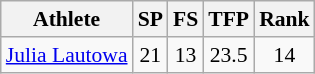<table class="wikitable" border="1" style="font-size:90%">
<tr>
<th>Athlete</th>
<th>SP</th>
<th>FS</th>
<th>TFP</th>
<th>Rank</th>
</tr>
<tr align=center>
<td align=left><a href='#'>Julia Lautowa</a></td>
<td>21</td>
<td>13</td>
<td>23.5</td>
<td>14</td>
</tr>
</table>
